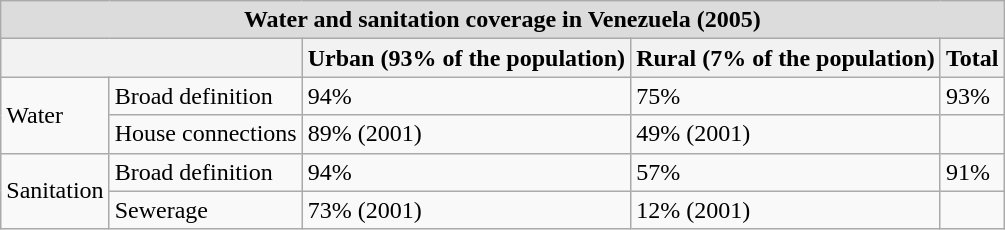<table class="wikitable">
<tr>
<th colspan="5" style="background-color:#DCDCDC"><strong>Water and sanitation coverage in Venezuela (2005)</strong></th>
</tr>
<tr>
<th colspan="2"></th>
<th>Urban (93% of the population)</th>
<th>Rural (7% of the population)</th>
<th>Total</th>
</tr>
<tr>
<td rowspan="2">Water</td>
<td>Broad definition</td>
<td>94%</td>
<td>75%</td>
<td>93%</td>
</tr>
<tr>
<td>House connections</td>
<td>89% (2001)</td>
<td>49% (2001)</td>
<td></td>
</tr>
<tr>
<td rowspan="2">Sanitation</td>
<td>Broad definition</td>
<td>94%</td>
<td>57%</td>
<td>91%</td>
</tr>
<tr>
<td>Sewerage</td>
<td>73% (2001)</td>
<td>12% (2001)</td>
<td></td>
</tr>
</table>
